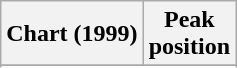<table class="wikitable sortable plainrowheaders" style="text-align:center">
<tr>
<th>Chart (1999)</th>
<th>Peak<br>position</th>
</tr>
<tr>
</tr>
<tr>
</tr>
<tr>
</tr>
<tr>
</tr>
</table>
